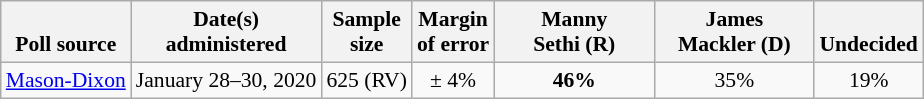<table class="wikitable" style="font-size:90%;text-align:center;">
<tr valign=bottom>
<th>Poll source</th>
<th>Date(s)<br>administered</th>
<th>Sample<br>size</th>
<th>Margin<br>of error</th>
<th style="width:100px;">Manny<br>Sethi (R)</th>
<th style="width:100px;">James<br>Mackler (D)</th>
<th>Undecided</th>
</tr>
<tr>
<td style="text-align:left;"><a href='#'>Mason-Dixon</a></td>
<td>January 28–30, 2020</td>
<td>625 (RV)</td>
<td>± 4%</td>
<td><strong>46%</strong></td>
<td>35%</td>
<td>19%</td>
</tr>
</table>
